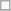<table class="wikitable" style="font-size:85%">
<tr>
<td></td>
</tr>
<tr>
</tr>
</table>
